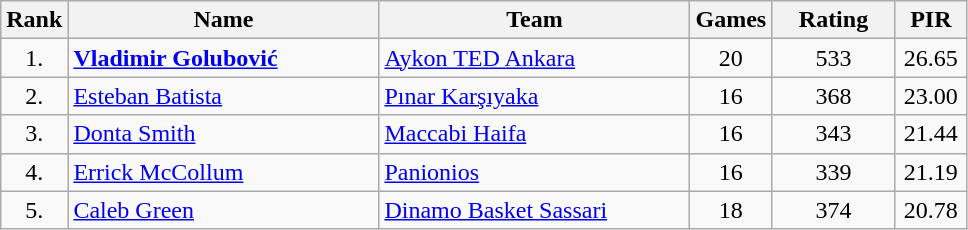<table class="wikitable" style="text-align: center;">
<tr>
<th>Rank</th>
<th width=200>Name</th>
<th width=200>Team</th>
<th>Games</th>
<th width=75>Rating</th>
<th width=40>PIR</th>
</tr>
<tr>
<td>1.</td>
<td align="left"> <strong><a href='#'>Vladimir Golubović</a></strong></td>
<td align="left"> <a href='#'>Aykon TED Ankara</a></td>
<td>20</td>
<td>533</td>
<td>26.65</td>
</tr>
<tr>
<td>2.</td>
<td align="left"> <a href='#'>Esteban Batista</a></td>
<td align="left"> <a href='#'>Pınar Karşıyaka</a></td>
<td>16</td>
<td>368</td>
<td>23.00</td>
</tr>
<tr>
<td>3.</td>
<td align="left"> <a href='#'>Donta Smith</a></td>
<td align="left"> <a href='#'>Maccabi Haifa</a></td>
<td>16</td>
<td>343</td>
<td>21.44</td>
</tr>
<tr>
<td>4.</td>
<td align="left"> <a href='#'>Errick McCollum</a></td>
<td align="left"> <a href='#'>Panionios</a></td>
<td>16</td>
<td>339</td>
<td>21.19</td>
</tr>
<tr>
<td>5.</td>
<td align="left"> <a href='#'>Caleb Green</a></td>
<td align="left"> <a href='#'>Dinamo Basket Sassari</a></td>
<td>18</td>
<td>374</td>
<td>20.78</td>
</tr>
</table>
